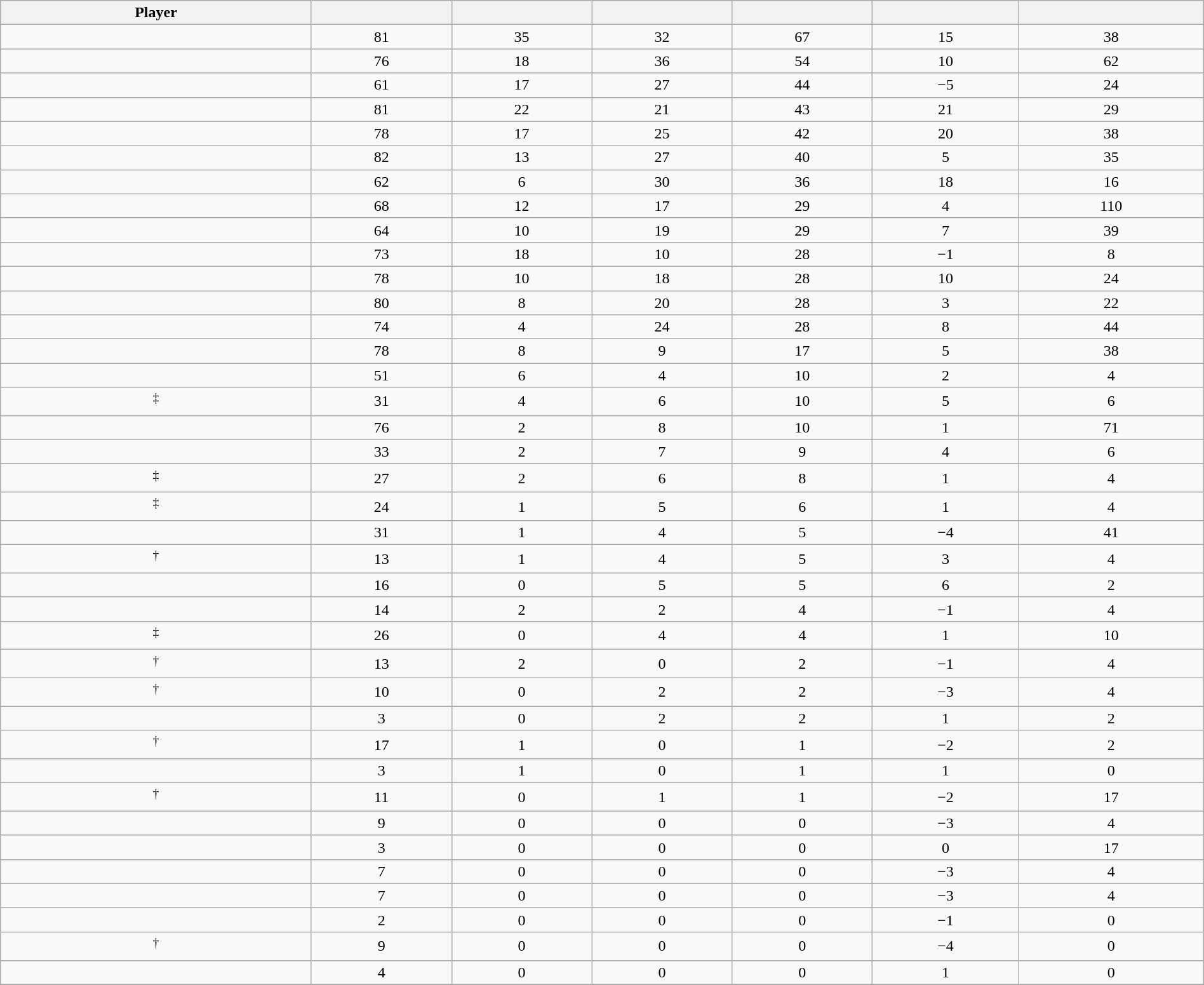<table class="wikitable sortable" style="width:100%; text-align:center;">
<tr>
<th>Player</th>
<th></th>
<th></th>
<th></th>
<th></th>
<th data-sort-type="number"></th>
<th></th>
</tr>
<tr>
<td></td>
<td>81</td>
<td>35</td>
<td>32</td>
<td>67</td>
<td>15</td>
<td>38</td>
</tr>
<tr>
<td></td>
<td>76</td>
<td>18</td>
<td>36</td>
<td>54</td>
<td>10</td>
<td>62</td>
</tr>
<tr>
<td></td>
<td>61</td>
<td>17</td>
<td>27</td>
<td>44</td>
<td>−5</td>
<td>24</td>
</tr>
<tr>
<td></td>
<td>81</td>
<td>22</td>
<td>21</td>
<td>43</td>
<td>21</td>
<td>29</td>
</tr>
<tr>
<td></td>
<td>78</td>
<td>17</td>
<td>25</td>
<td>42</td>
<td>20</td>
<td>38</td>
</tr>
<tr>
<td></td>
<td>82</td>
<td>13</td>
<td>27</td>
<td>40</td>
<td>5</td>
<td>35</td>
</tr>
<tr>
<td></td>
<td>62</td>
<td>6</td>
<td>30</td>
<td>36</td>
<td>18</td>
<td>16</td>
</tr>
<tr>
<td></td>
<td>68</td>
<td>12</td>
<td>17</td>
<td>29</td>
<td>4</td>
<td>110</td>
</tr>
<tr>
<td></td>
<td>64</td>
<td>10</td>
<td>19</td>
<td>29</td>
<td>7</td>
<td>39</td>
</tr>
<tr>
<td></td>
<td>73</td>
<td>18</td>
<td>10</td>
<td>28</td>
<td>−1</td>
<td>8</td>
</tr>
<tr>
<td></td>
<td>78</td>
<td>10</td>
<td>18</td>
<td>28</td>
<td>10</td>
<td>24</td>
</tr>
<tr>
<td></td>
<td>80</td>
<td>8</td>
<td>20</td>
<td>28</td>
<td>3</td>
<td>22</td>
</tr>
<tr>
<td></td>
<td>74</td>
<td>4</td>
<td>24</td>
<td>28</td>
<td>8</td>
<td>44</td>
</tr>
<tr>
<td></td>
<td>78</td>
<td>8</td>
<td>9</td>
<td>17</td>
<td>5</td>
<td>38</td>
</tr>
<tr>
<td></td>
<td>51</td>
<td>6</td>
<td>4</td>
<td>10</td>
<td>2</td>
<td>4</td>
</tr>
<tr>
<td><sup>‡</sup></td>
<td>31</td>
<td>4</td>
<td>6</td>
<td>10</td>
<td>5</td>
<td>6</td>
</tr>
<tr>
<td></td>
<td>76</td>
<td>2</td>
<td>8</td>
<td>10</td>
<td>1</td>
<td>71</td>
</tr>
<tr>
<td></td>
<td>33</td>
<td>2</td>
<td>7</td>
<td>9</td>
<td>4</td>
<td>6</td>
</tr>
<tr>
<td><sup>‡</sup></td>
<td>27</td>
<td>2</td>
<td>6</td>
<td>8</td>
<td>1</td>
<td>4</td>
</tr>
<tr>
<td><sup>‡</sup></td>
<td>24</td>
<td>1</td>
<td>5</td>
<td>6</td>
<td>1</td>
<td>4</td>
</tr>
<tr>
<td></td>
<td>31</td>
<td>1</td>
<td>4</td>
<td>5</td>
<td>−4</td>
<td>41</td>
</tr>
<tr>
<td><sup>†</sup></td>
<td>13</td>
<td>1</td>
<td>4</td>
<td>5</td>
<td>3</td>
<td>4</td>
</tr>
<tr>
<td></td>
<td>16</td>
<td>0</td>
<td>5</td>
<td>5</td>
<td>6</td>
<td>2</td>
</tr>
<tr>
<td></td>
<td>14</td>
<td>2</td>
<td>2</td>
<td>4</td>
<td>−1</td>
<td>4</td>
</tr>
<tr>
<td><sup>‡</sup></td>
<td>26</td>
<td>0</td>
<td>4</td>
<td>4</td>
<td>1</td>
<td>10</td>
</tr>
<tr>
<td><sup>†</sup></td>
<td>13</td>
<td>2</td>
<td>0</td>
<td>2</td>
<td>−1</td>
<td>4</td>
</tr>
<tr>
<td><sup>†</sup></td>
<td>10</td>
<td>0</td>
<td>2</td>
<td>2</td>
<td>−3</td>
<td>4</td>
</tr>
<tr>
<td></td>
<td>3</td>
<td>0</td>
<td>2</td>
<td>2</td>
<td>1</td>
<td>2</td>
</tr>
<tr>
<td><sup>†</sup></td>
<td>17</td>
<td>1</td>
<td>0</td>
<td>1</td>
<td>−2</td>
<td>2</td>
</tr>
<tr>
<td></td>
<td>3</td>
<td>1</td>
<td>0</td>
<td>1</td>
<td>1</td>
<td>0</td>
</tr>
<tr>
<td><sup>†</sup></td>
<td>11</td>
<td>0</td>
<td>1</td>
<td>1</td>
<td>−2</td>
<td>17</td>
</tr>
<tr>
<td></td>
<td>9</td>
<td>0</td>
<td>0</td>
<td>0</td>
<td>−3</td>
<td>4</td>
</tr>
<tr>
<td></td>
<td>3</td>
<td>0</td>
<td>0</td>
<td>0</td>
<td>0</td>
<td>17</td>
</tr>
<tr>
<td></td>
<td>7</td>
<td>0</td>
<td>0</td>
<td>0</td>
<td>−3</td>
<td>4</td>
</tr>
<tr>
<td></td>
<td>7</td>
<td>0</td>
<td>0</td>
<td>0</td>
<td>−3</td>
<td>4</td>
</tr>
<tr>
<td></td>
<td>2</td>
<td>0</td>
<td>0</td>
<td>0</td>
<td>−1</td>
<td>0</td>
</tr>
<tr>
<td><sup>†</sup></td>
<td>9</td>
<td>0</td>
<td>0</td>
<td>0</td>
<td>−4</td>
<td>0</td>
</tr>
<tr>
<td></td>
<td>4</td>
<td>0</td>
<td>0</td>
<td>0</td>
<td>1</td>
<td>0</td>
</tr>
<tr>
</tr>
</table>
